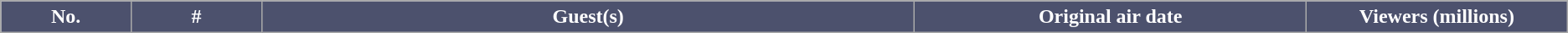<table class="wikitable plainrowheaders">
<tr>
<th style="background: #4C516D;color:#FFF;width:5%;">No.</th>
<th style="background: #4C516D;color:#FFF;width:5%;">#</th>
<th style="background: #4C516D;color:#FFF;width:25%;">Guest(s)</th>
<th style="background: #4C516D;color:#FFF;width:15%;">Original air date</th>
<th style="background: #4C516D;color:#FFF;width:10%;">Viewers (millions)<br>








</th>
</tr>
</table>
